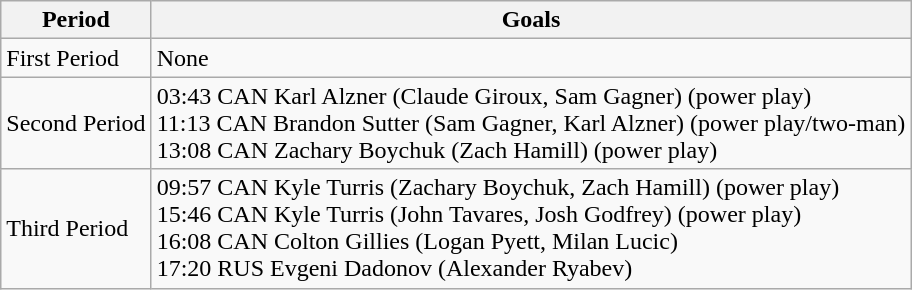<table class="wikitable">
<tr>
<th>Period</th>
<th>Goals</th>
</tr>
<tr>
<td>First Period</td>
<td>None</td>
</tr>
<tr>
<td>Second Period</td>
<td>03:43 CAN Karl Alzner (Claude Giroux, Sam Gagner) (power play)<br>11:13 CAN Brandon Sutter (Sam Gagner, Karl Alzner) (power play/two-man)<br>13:08 CAN Zachary Boychuk (Zach Hamill) (power play)</td>
</tr>
<tr>
<td>Third Period</td>
<td>09:57 CAN Kyle Turris (Zachary Boychuk, Zach Hamill) (power play)<br>15:46 CAN Kyle Turris (John Tavares, Josh Godfrey) (power play)<br>16:08 CAN Colton Gillies (Logan Pyett, Milan Lucic)<br>17:20 RUS Evgeni Dadonov (Alexander Ryabev)</td>
</tr>
</table>
